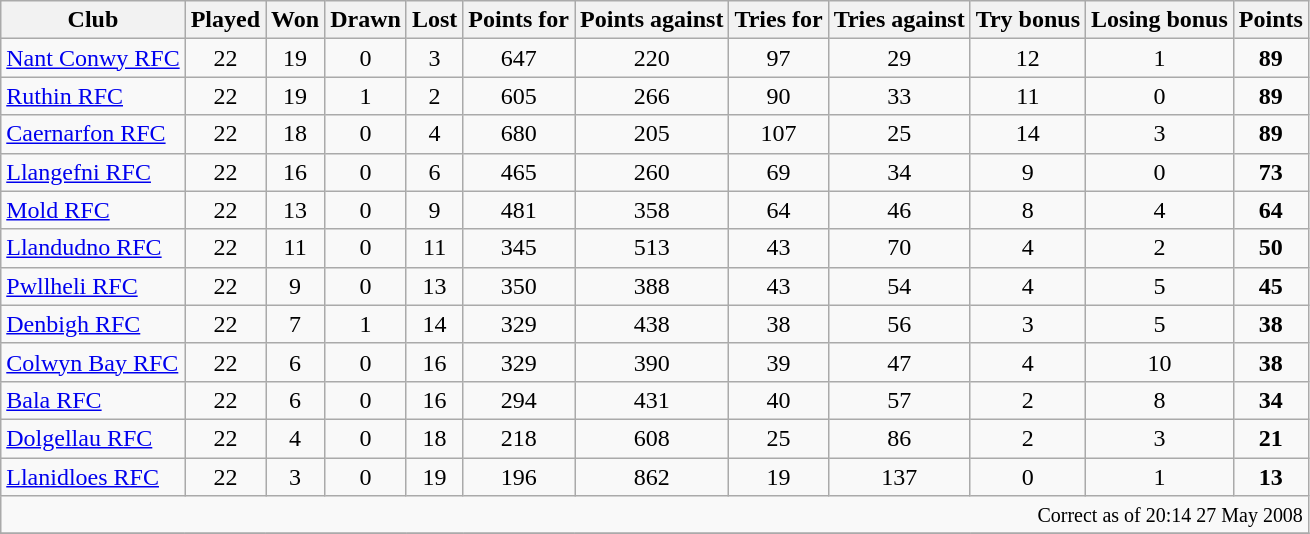<table class="wikitable" style="text-align: center;">
<tr>
<th>Club</th>
<th>Played</th>
<th>Won</th>
<th>Drawn</th>
<th>Lost</th>
<th>Points for</th>
<th>Points against</th>
<th>Tries for</th>
<th>Tries against</th>
<th>Try bonus</th>
<th>Losing bonus</th>
<th>Points</th>
</tr>
<tr>
<td align=left><a href='#'>Nant Conwy RFC</a></td>
<td>22</td>
<td>19</td>
<td>0</td>
<td>3</td>
<td>647</td>
<td>220</td>
<td>97</td>
<td>29</td>
<td>12</td>
<td>1</td>
<td><strong>89</strong></td>
</tr>
<tr>
<td align=left><a href='#'>Ruthin RFC</a></td>
<td>22</td>
<td>19</td>
<td>1</td>
<td>2</td>
<td>605</td>
<td>266</td>
<td>90</td>
<td>33</td>
<td>11</td>
<td>0</td>
<td><strong>89</strong></td>
</tr>
<tr>
<td align=left><a href='#'>Caernarfon RFC</a></td>
<td>22</td>
<td>18</td>
<td>0</td>
<td>4</td>
<td>680</td>
<td>205</td>
<td>107</td>
<td>25</td>
<td>14</td>
<td>3</td>
<td><strong>89</strong></td>
</tr>
<tr>
<td align=left><a href='#'>Llangefni RFC</a></td>
<td>22</td>
<td>16</td>
<td>0</td>
<td>6</td>
<td>465</td>
<td>260</td>
<td>69</td>
<td>34</td>
<td>9</td>
<td>0</td>
<td><strong>73</strong></td>
</tr>
<tr>
<td align=left><a href='#'>Mold RFC</a></td>
<td>22</td>
<td>13</td>
<td>0</td>
<td>9</td>
<td>481</td>
<td>358</td>
<td>64</td>
<td>46</td>
<td>8</td>
<td>4</td>
<td><strong>64</strong></td>
</tr>
<tr>
<td align=left><a href='#'>Llandudno RFC</a></td>
<td>22</td>
<td>11</td>
<td>0</td>
<td>11</td>
<td>345</td>
<td>513</td>
<td>43</td>
<td>70</td>
<td>4</td>
<td>2</td>
<td><strong>50</strong></td>
</tr>
<tr>
<td align=left><a href='#'>Pwllheli RFC</a></td>
<td>22</td>
<td>9</td>
<td>0</td>
<td>13</td>
<td>350</td>
<td>388</td>
<td>43</td>
<td>54</td>
<td>4</td>
<td>5</td>
<td><strong>45</strong></td>
</tr>
<tr>
<td align=left><a href='#'>Denbigh RFC</a></td>
<td>22</td>
<td>7</td>
<td>1</td>
<td>14</td>
<td>329</td>
<td>438</td>
<td>38</td>
<td>56</td>
<td>3</td>
<td>5</td>
<td><strong>38</strong></td>
</tr>
<tr>
<td align=left><a href='#'>Colwyn Bay RFC</a></td>
<td>22</td>
<td>6</td>
<td>0</td>
<td>16</td>
<td>329</td>
<td>390</td>
<td>39</td>
<td>47</td>
<td>4</td>
<td>10</td>
<td><strong>38</strong></td>
</tr>
<tr>
<td align=left><a href='#'>Bala RFC</a></td>
<td>22</td>
<td>6</td>
<td>0</td>
<td>16</td>
<td>294</td>
<td>431</td>
<td>40</td>
<td>57</td>
<td>2</td>
<td>8</td>
<td><strong>34</strong></td>
</tr>
<tr>
<td align=left><a href='#'>Dolgellau RFC</a></td>
<td>22</td>
<td>4</td>
<td>0</td>
<td>18</td>
<td>218</td>
<td>608</td>
<td>25</td>
<td>86</td>
<td>2</td>
<td>3</td>
<td><strong>21</strong></td>
</tr>
<tr>
<td align=left><a href='#'>Llanidloes RFC</a></td>
<td>22</td>
<td>3</td>
<td>0</td>
<td>19</td>
<td>196</td>
<td>862</td>
<td>19</td>
<td>137</td>
<td>0</td>
<td>1</td>
<td><strong>13</strong></td>
</tr>
<tr>
<td colspan="12" align="right"><small>Correct as of 20:14 27 May 2008</small></td>
</tr>
<tr>
</tr>
</table>
